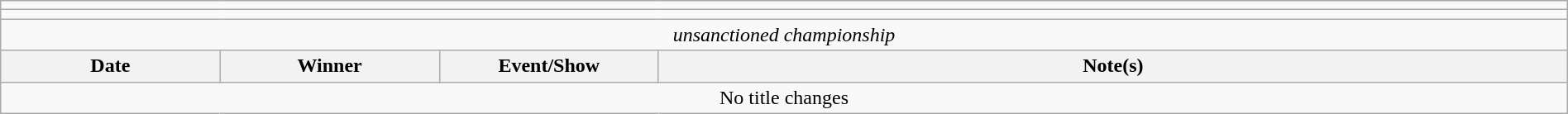<table class="wikitable" style="text-align:center; width:100%;">
<tr>
<td colspan="5"></td>
</tr>
<tr>
<td colspan="5"><strong></strong></td>
</tr>
<tr>
<td colspan="5"><em>unsanctioned championship</em></td>
</tr>
<tr>
<th width="14%">Date</th>
<th width="14%">Winner</th>
<th width="14%">Event/Show</th>
<th width="58%">Note(s)</th>
</tr>
<tr>
<td colspan="4">No title changes</td>
</tr>
</table>
